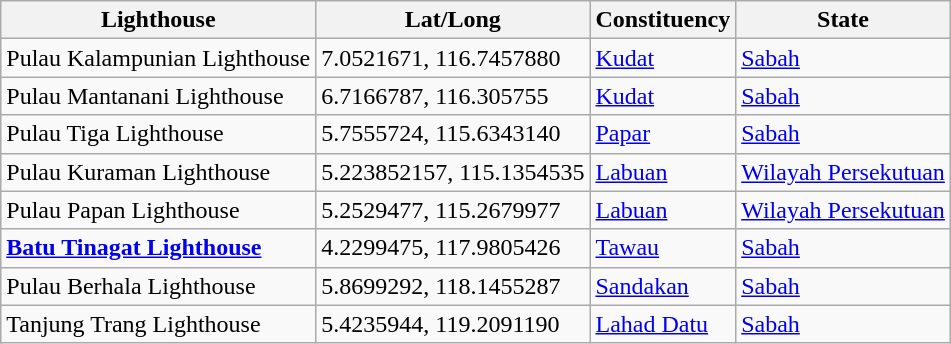<table class="wikitable">
<tr>
<th>Lighthouse</th>
<th>Lat/Long</th>
<th>Constituency</th>
<th>State</th>
</tr>
<tr>
<td>Pulau Kalampunian Lighthouse</td>
<td>7.0521671, 116.7457880</td>
<td><a href='#'>Kudat</a></td>
<td><a href='#'>Sabah</a></td>
</tr>
<tr>
<td>Pulau Mantanani Lighthouse</td>
<td>6.7166787, 116.305755</td>
<td><a href='#'>Kudat</a></td>
<td><a href='#'>Sabah</a></td>
</tr>
<tr>
<td>Pulau Tiga Lighthouse</td>
<td>5.7555724, 115.6343140</td>
<td><a href='#'>Papar</a></td>
<td><a href='#'>Sabah</a></td>
</tr>
<tr>
<td>Pulau Kuraman Lighthouse</td>
<td>5.223852157, 115.1354535</td>
<td><a href='#'>Labuan</a></td>
<td><a href='#'>Wilayah Persekutuan</a></td>
</tr>
<tr>
<td>Pulau Papan Lighthouse</td>
<td>5.2529477, 115.2679977</td>
<td><a href='#'>Labuan</a></td>
<td><a href='#'>Wilayah Persekutuan</a></td>
</tr>
<tr>
<td><strong><a href='#'>Batu Tinagat Lighthouse</a></strong></td>
<td>4.2299475, 117.9805426</td>
<td><a href='#'>Tawau</a></td>
<td><a href='#'>Sabah</a></td>
</tr>
<tr>
<td>Pulau Berhala Lighthouse</td>
<td>5.8699292, 118.1455287</td>
<td><a href='#'>Sandakan</a></td>
<td><a href='#'>Sabah</a></td>
</tr>
<tr>
<td>Tanjung Trang Lighthouse</td>
<td>5.4235944, 119.2091190</td>
<td><a href='#'>Lahad Datu</a></td>
<td><a href='#'>Sabah</a></td>
</tr>
</table>
